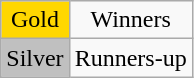<table class="wikitable" style="text-align:center">
<tr>
<td style=background:gold>Gold</td>
<td>Winners</td>
</tr>
<tr>
<td style=background:silver>Silver</td>
<td>Runners-up</td>
</tr>
</table>
